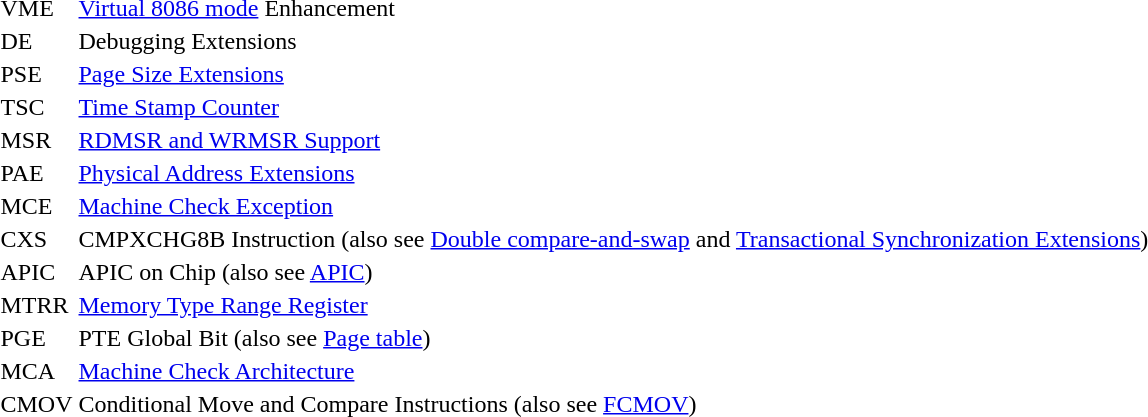<table>
<tr>
<td>VME</td>
<td><a href='#'>Virtual 8086 mode</a> Enhancement</td>
</tr>
<tr>
<td>DE</td>
<td>Debugging Extensions</td>
</tr>
<tr>
<td>PSE</td>
<td><a href='#'>Page Size Extensions</a></td>
</tr>
<tr>
<td>TSC</td>
<td><a href='#'>Time Stamp Counter</a></td>
</tr>
<tr>
<td>MSR</td>
<td><a href='#'>RDMSR and WRMSR Support</a></td>
</tr>
<tr>
<td>PAE</td>
<td><a href='#'>Physical Address Extensions</a></td>
</tr>
<tr>
<td>MCE</td>
<td><a href='#'>Machine Check Exception</a></td>
</tr>
<tr>
<td>CXS</td>
<td>CMPXCHG8B Instruction (also see <a href='#'>Double compare-and-swap</a> and <a href='#'>Transactional Synchronization Extensions</a>)</td>
</tr>
<tr>
<td>APIC</td>
<td>APIC on Chip (also see <a href='#'>APIC</a>)</td>
</tr>
<tr>
<td>MTRR</td>
<td><a href='#'>Memory Type Range Register</a></td>
</tr>
<tr>
<td>PGE</td>
<td>PTE Global Bit (also see <a href='#'>Page table</a>)</td>
</tr>
<tr>
<td>MCA</td>
<td><a href='#'>Machine Check Architecture</a></td>
</tr>
<tr>
<td>CMOV</td>
<td>Conditional Move and Compare Instructions (also see <a href='#'>FCMOV</a>)</td>
</tr>
</table>
